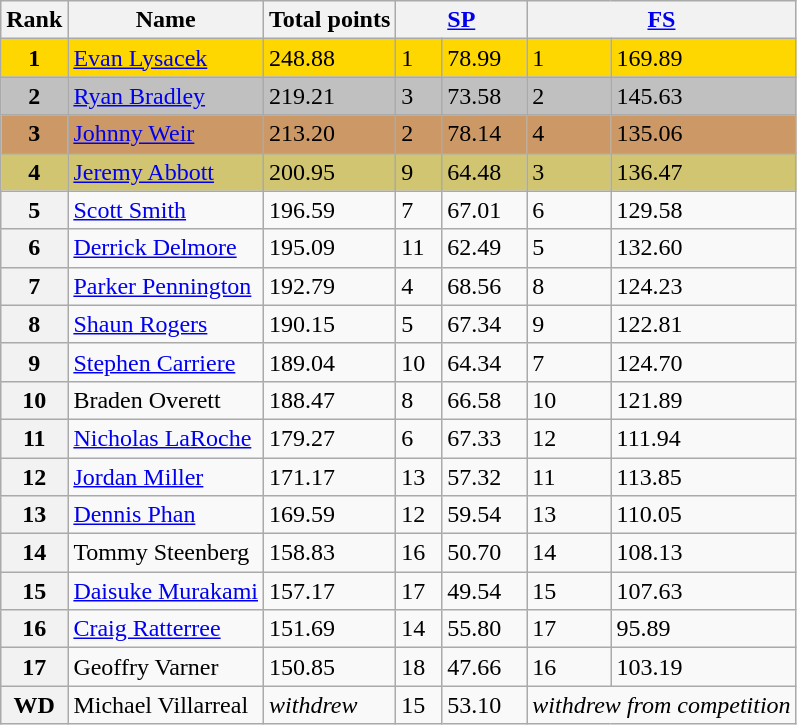<table class="wikitable">
<tr>
<th>Rank</th>
<th>Name</th>
<th>Total points</th>
<th colspan="2" width="80px"><a href='#'>SP</a></th>
<th colspan="2" width="80px"><a href='#'>FS</a></th>
</tr>
<tr bgcolor="gold">
<td align="center"><strong>1</strong></td>
<td><a href='#'>Evan Lysacek</a></td>
<td>248.88</td>
<td>1</td>
<td>78.99</td>
<td>1</td>
<td>169.89</td>
</tr>
<tr bgcolor="silver">
<td align="center"><strong>2</strong></td>
<td><a href='#'>Ryan Bradley</a></td>
<td>219.21</td>
<td>3</td>
<td>73.58</td>
<td>2</td>
<td>145.63</td>
</tr>
<tr bgcolor="cc9966">
<td align="center"><strong>3</strong></td>
<td><a href='#'>Johnny Weir</a></td>
<td>213.20</td>
<td>2</td>
<td>78.14</td>
<td>4</td>
<td>135.06</td>
</tr>
<tr bgcolor="#d1c571">
<td align="center"><strong>4</strong></td>
<td><a href='#'>Jeremy Abbott</a></td>
<td>200.95</td>
<td>9</td>
<td>64.48</td>
<td>3</td>
<td>136.47</td>
</tr>
<tr>
<th>5</th>
<td><a href='#'>Scott Smith</a></td>
<td>196.59</td>
<td>7</td>
<td>67.01</td>
<td>6</td>
<td>129.58</td>
</tr>
<tr>
<th>6</th>
<td><a href='#'>Derrick Delmore</a></td>
<td>195.09</td>
<td>11</td>
<td>62.49</td>
<td>5</td>
<td>132.60</td>
</tr>
<tr>
<th>7</th>
<td><a href='#'>Parker Pennington</a></td>
<td>192.79</td>
<td>4</td>
<td>68.56</td>
<td>8</td>
<td>124.23</td>
</tr>
<tr>
<th>8</th>
<td><a href='#'>Shaun Rogers</a></td>
<td>190.15</td>
<td>5</td>
<td>67.34</td>
<td>9</td>
<td>122.81</td>
</tr>
<tr>
<th>9</th>
<td><a href='#'>Stephen Carriere</a></td>
<td>189.04</td>
<td>10</td>
<td>64.34</td>
<td>7</td>
<td>124.70</td>
</tr>
<tr>
<th>10</th>
<td>Braden Overett</td>
<td>188.47</td>
<td>8</td>
<td>66.58</td>
<td>10</td>
<td>121.89</td>
</tr>
<tr>
<th>11</th>
<td><a href='#'>Nicholas LaRoche</a></td>
<td>179.27</td>
<td>6</td>
<td>67.33</td>
<td>12</td>
<td>111.94</td>
</tr>
<tr>
<th>12</th>
<td><a href='#'>Jordan Miller</a></td>
<td>171.17</td>
<td>13</td>
<td>57.32</td>
<td>11</td>
<td>113.85</td>
</tr>
<tr>
<th>13</th>
<td><a href='#'>Dennis Phan</a></td>
<td>169.59</td>
<td>12</td>
<td>59.54</td>
<td>13</td>
<td>110.05</td>
</tr>
<tr>
<th>14</th>
<td>Tommy Steenberg</td>
<td>158.83</td>
<td>16</td>
<td>50.70</td>
<td>14</td>
<td>108.13</td>
</tr>
<tr>
<th>15</th>
<td><a href='#'>Daisuke Murakami</a></td>
<td>157.17</td>
<td>17</td>
<td>49.54</td>
<td>15</td>
<td>107.63</td>
</tr>
<tr>
<th>16</th>
<td><a href='#'>Craig Ratterree</a></td>
<td>151.69</td>
<td>14</td>
<td>55.80</td>
<td>17</td>
<td>95.89</td>
</tr>
<tr>
<th>17</th>
<td>Geoffry Varner</td>
<td>150.85</td>
<td>18</td>
<td>47.66</td>
<td>16</td>
<td>103.19</td>
</tr>
<tr>
<th>WD</th>
<td>Michael Villarreal</td>
<td><em>withdrew</em></td>
<td>15</td>
<td>53.10</td>
<td colspan="2"><em>withdrew from competition</em></td>
</tr>
</table>
